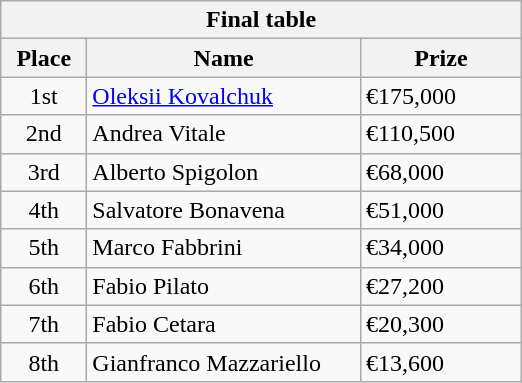<table class="wikitable">
<tr>
<th colspan="3">Final table</th>
</tr>
<tr>
<th style="width:50px;">Place</th>
<th style="width:175px;">Name</th>
<th style="width:100px;">Prize</th>
</tr>
<tr>
<td style="text-align:center;">1st</td>
<td> <a href='#'>Oleksii Kovalchuk</a></td>
<td>€175,000</td>
</tr>
<tr>
<td style="text-align:center;">2nd</td>
<td> Andrea Vitale</td>
<td>€110,500</td>
</tr>
<tr>
<td style="text-align:center;">3rd</td>
<td> Alberto Spigolon</td>
<td>€68,000</td>
</tr>
<tr>
<td style="text-align:center;">4th</td>
<td> Salvatore Bonavena</td>
<td>€51,000</td>
</tr>
<tr>
<td style="text-align:center;">5th</td>
<td> Marco Fabbrini</td>
<td>€34,000</td>
</tr>
<tr>
<td style="text-align:center;">6th</td>
<td> Fabio Pilato</td>
<td>€27,200</td>
</tr>
<tr>
<td style="text-align:center;">7th</td>
<td> Fabio Cetara</td>
<td>€20,300</td>
</tr>
<tr>
<td style="text-align:center;">8th</td>
<td> Gianfranco Mazzariello</td>
<td>€13,600</td>
</tr>
</table>
